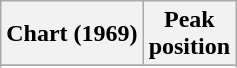<table class="wikitable sortable">
<tr>
<th>Chart (1969)</th>
<th>Peak<br>position</th>
</tr>
<tr>
</tr>
<tr>
</tr>
</table>
